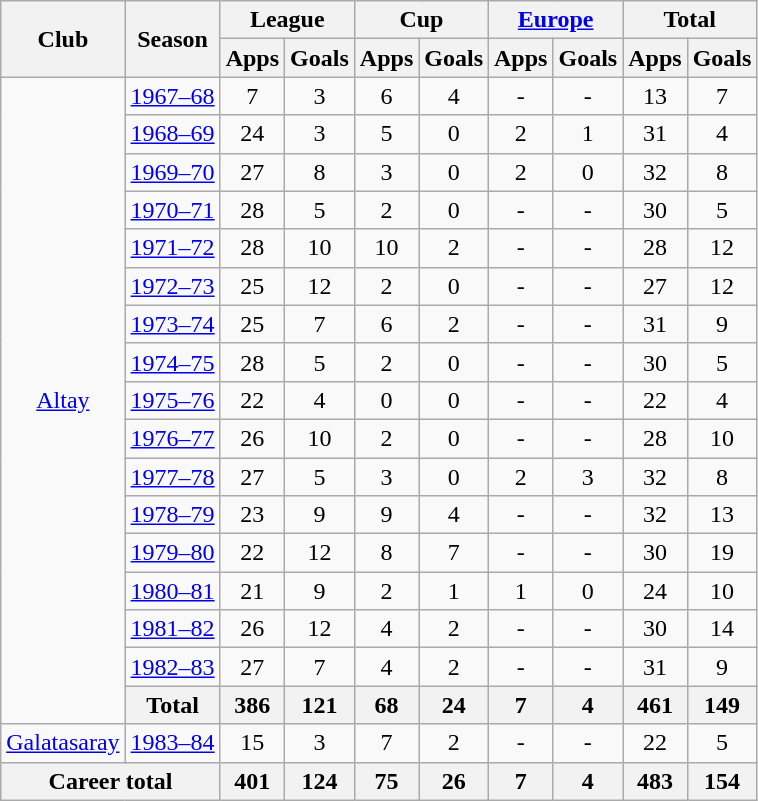<table class="wikitable" style="text-align:center">
<tr>
<th rowspan="2">Club</th>
<th rowspan="2">Season</th>
<th colspan="2">League</th>
<th colspan="2">Cup</th>
<th colspan="2"><a href='#'>Europe</a></th>
<th colspan="2">Total</th>
</tr>
<tr>
<th>Apps</th>
<th>Goals</th>
<th>Apps</th>
<th>Goals</th>
<th>Apps</th>
<th>Goals</th>
<th>Apps</th>
<th>Goals</th>
</tr>
<tr>
<td rowspan="17"><a href='#'>Altay</a></td>
<td><a href='#'>1967–68</a></td>
<td>7</td>
<td>3</td>
<td>6</td>
<td>4</td>
<td>-</td>
<td>-</td>
<td>13</td>
<td>7</td>
</tr>
<tr>
<td><a href='#'>1968–69</a></td>
<td>24</td>
<td>3</td>
<td>5</td>
<td>0</td>
<td>2</td>
<td>1</td>
<td>31</td>
<td>4</td>
</tr>
<tr>
<td><a href='#'>1969–70</a></td>
<td>27</td>
<td>8</td>
<td>3</td>
<td>0</td>
<td>2</td>
<td>0</td>
<td>32</td>
<td>8</td>
</tr>
<tr>
<td><a href='#'>1970–71</a></td>
<td>28</td>
<td>5</td>
<td>2</td>
<td>0</td>
<td>-</td>
<td>-</td>
<td>30</td>
<td>5</td>
</tr>
<tr>
<td><a href='#'>1971–72</a></td>
<td>28</td>
<td>10</td>
<td>10</td>
<td>2</td>
<td>-</td>
<td>-</td>
<td>28</td>
<td>12</td>
</tr>
<tr>
<td><a href='#'>1972–73</a></td>
<td>25</td>
<td>12</td>
<td>2</td>
<td>0</td>
<td>-</td>
<td>-</td>
<td>27</td>
<td>12</td>
</tr>
<tr>
<td><a href='#'>1973–74</a></td>
<td>25</td>
<td>7</td>
<td>6</td>
<td>2</td>
<td>-</td>
<td>-</td>
<td>31</td>
<td>9</td>
</tr>
<tr>
<td><a href='#'>1974–75</a></td>
<td>28</td>
<td>5</td>
<td>2</td>
<td>0</td>
<td>-</td>
<td>-</td>
<td>30</td>
<td>5</td>
</tr>
<tr>
<td><a href='#'>1975–76</a></td>
<td>22</td>
<td>4</td>
<td>0</td>
<td>0</td>
<td>-</td>
<td>-</td>
<td>22</td>
<td>4</td>
</tr>
<tr>
<td><a href='#'>1976–77</a></td>
<td>26</td>
<td>10</td>
<td>2</td>
<td>0</td>
<td>-</td>
<td>-</td>
<td>28</td>
<td>10</td>
</tr>
<tr>
<td><a href='#'>1977–78</a></td>
<td>27</td>
<td>5</td>
<td>3</td>
<td>0</td>
<td>2</td>
<td>3</td>
<td>32</td>
<td>8</td>
</tr>
<tr>
<td><a href='#'>1978–79</a></td>
<td>23</td>
<td>9</td>
<td>9</td>
<td>4</td>
<td>-</td>
<td>-</td>
<td>32</td>
<td>13</td>
</tr>
<tr>
<td><a href='#'>1979–80</a></td>
<td>22</td>
<td>12</td>
<td>8</td>
<td>7</td>
<td>-</td>
<td>-</td>
<td>30</td>
<td>19</td>
</tr>
<tr>
<td><a href='#'>1980–81</a></td>
<td>21</td>
<td>9</td>
<td>2</td>
<td>1</td>
<td>1</td>
<td>0</td>
<td>24</td>
<td>10</td>
</tr>
<tr>
<td><a href='#'>1981–82</a></td>
<td>26</td>
<td>12</td>
<td>4</td>
<td>2</td>
<td>-</td>
<td>-</td>
<td>30</td>
<td>14</td>
</tr>
<tr>
<td><a href='#'>1982–83</a></td>
<td>27</td>
<td>7</td>
<td>4</td>
<td>2</td>
<td>-</td>
<td>-</td>
<td>31</td>
<td>9</td>
</tr>
<tr>
<th>Total</th>
<th>386</th>
<th>121</th>
<th>68</th>
<th>24</th>
<th>7</th>
<th>4</th>
<th>461</th>
<th>149</th>
</tr>
<tr>
<td><a href='#'>Galatasaray</a></td>
<td><a href='#'>1983–84</a></td>
<td>15</td>
<td>3</td>
<td>7</td>
<td>2</td>
<td>-</td>
<td>-</td>
<td>22</td>
<td>5</td>
</tr>
<tr>
<th colspan="2">Career total</th>
<th>401</th>
<th>124</th>
<th>75</th>
<th>26</th>
<th>7</th>
<th>4</th>
<th>483</th>
<th>154</th>
</tr>
</table>
